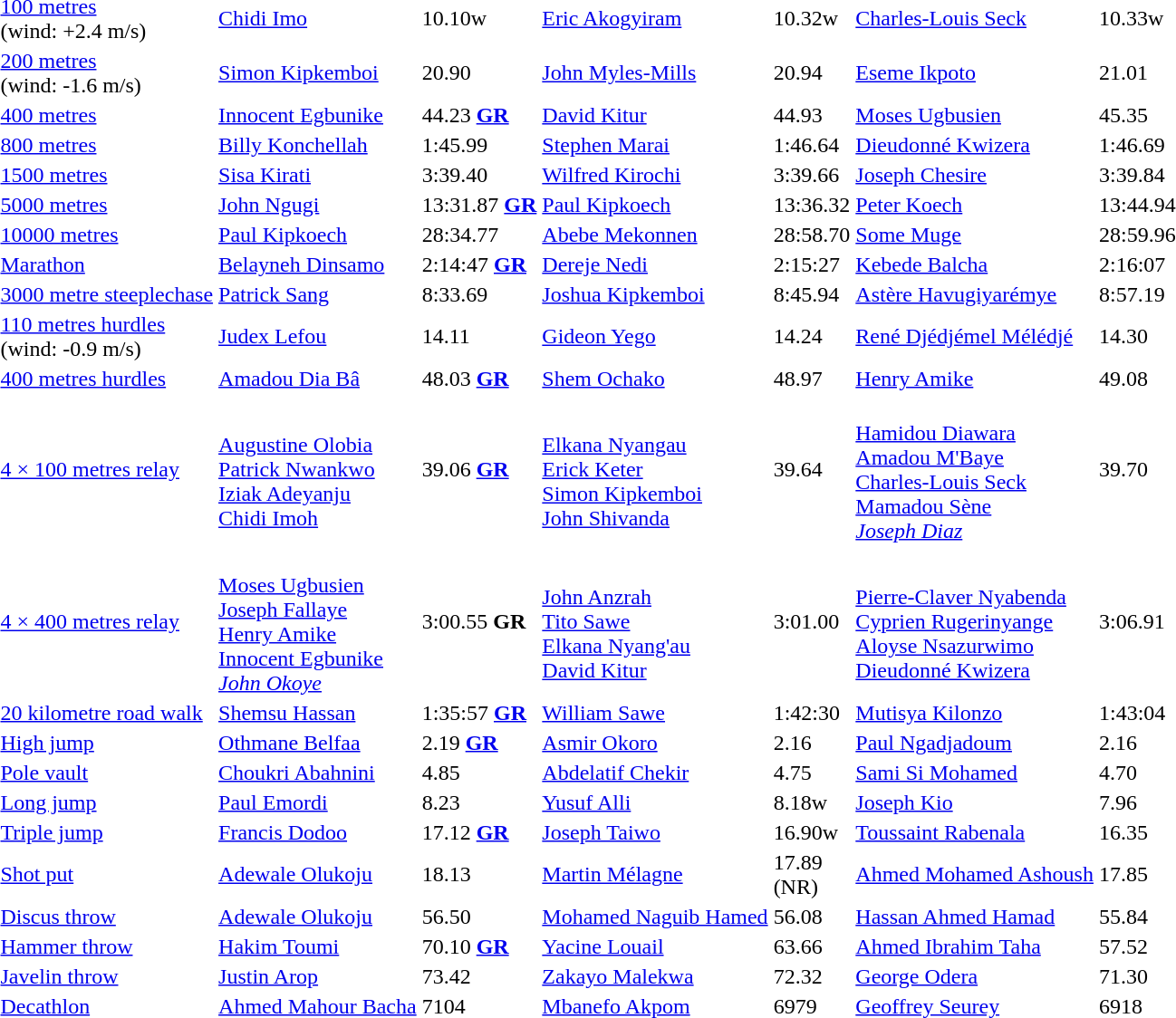<table>
<tr>
<td><a href='#'>100 metres</a><br>(wind: +2.4 m/s)</td>
<td><a href='#'>Chidi Imo</a><br> </td>
<td>10.10w</td>
<td><a href='#'>Eric Akogyiram</a><br> </td>
<td>10.32w</td>
<td><a href='#'>Charles-Louis Seck</a><br> </td>
<td>10.33w</td>
</tr>
<tr>
<td><a href='#'>200 metres</a><br>(wind: -1.6 m/s)</td>
<td><a href='#'>Simon Kipkemboi</a><br> </td>
<td>20.90</td>
<td><a href='#'>John Myles-Mills</a><br> </td>
<td>20.94</td>
<td><a href='#'>Eseme Ikpoto</a><br> </td>
<td>21.01</td>
</tr>
<tr>
<td><a href='#'>400 metres</a></td>
<td><a href='#'>Innocent Egbunike</a><br> </td>
<td>44.23 <strong><a href='#'>GR</a></strong></td>
<td><a href='#'>David Kitur</a><br> </td>
<td>44.93</td>
<td><a href='#'>Moses Ugbusien</a><br> </td>
<td>45.35</td>
</tr>
<tr>
<td><a href='#'>800 metres</a></td>
<td><a href='#'>Billy Konchellah</a><br> </td>
<td>1:45.99</td>
<td><a href='#'>Stephen Marai</a><br> </td>
<td>1:46.64</td>
<td><a href='#'>Dieudonné Kwizera</a><br> </td>
<td>1:46.69</td>
</tr>
<tr>
<td><a href='#'>1500 metres</a></td>
<td><a href='#'>Sisa Kirati</a><br> </td>
<td>3:39.40</td>
<td><a href='#'>Wilfred Kirochi</a><br> </td>
<td>3:39.66</td>
<td><a href='#'>Joseph Chesire</a><br> </td>
<td>3:39.84</td>
</tr>
<tr>
<td><a href='#'>5000 metres</a></td>
<td><a href='#'>John Ngugi</a><br> </td>
<td>13:31.87 <strong><a href='#'>GR</a></strong></td>
<td><a href='#'>Paul Kipkoech</a><br> </td>
<td>13:36.32</td>
<td><a href='#'>Peter Koech</a><br> </td>
<td>13:44.94</td>
</tr>
<tr>
<td><a href='#'>10000 metres</a></td>
<td><a href='#'>Paul Kipkoech</a><br> </td>
<td>28:34.77</td>
<td><a href='#'>Abebe Mekonnen</a><br> </td>
<td>28:58.70</td>
<td><a href='#'>Some Muge</a><br> </td>
<td>28:59.96</td>
</tr>
<tr>
<td><a href='#'>Marathon</a></td>
<td><a href='#'>Belayneh Dinsamo</a><br> </td>
<td>2:14:47 <strong><a href='#'>GR</a></strong></td>
<td><a href='#'>Dereje Nedi</a><br> </td>
<td>2:15:27</td>
<td><a href='#'>Kebede Balcha</a><br> </td>
<td>2:16:07</td>
</tr>
<tr>
<td><a href='#'>3000 metre steeplechase</a></td>
<td><a href='#'>Patrick Sang</a><br> </td>
<td>8:33.69</td>
<td><a href='#'>Joshua Kipkemboi</a><br> </td>
<td>8:45.94</td>
<td><a href='#'>Astère Havugiyarémye</a><br> </td>
<td>8:57.19</td>
</tr>
<tr>
<td><a href='#'>110 metres hurdles</a><br>(wind: -0.9 m/s)</td>
<td><a href='#'>Judex Lefou</a><br> </td>
<td>14.11</td>
<td><a href='#'>Gideon Yego</a><br> </td>
<td>14.24</td>
<td><a href='#'>René Djédjémel Mélédjé</a><br> </td>
<td>14.30</td>
</tr>
<tr>
<td><a href='#'>400 metres hurdles</a></td>
<td><a href='#'>Amadou Dia Bâ</a><br> </td>
<td>48.03 <strong><a href='#'>GR</a></strong></td>
<td><a href='#'>Shem Ochako</a><br> </td>
<td>48.97</td>
<td><a href='#'>Henry Amike</a><br> </td>
<td>49.08</td>
</tr>
<tr>
<td><a href='#'>4 × 100 metres relay</a></td>
<td><br><a href='#'>Augustine Olobia</a><br><a href='#'>Patrick Nwankwo</a><br><a href='#'>Iziak Adeyanju</a><br><a href='#'>Chidi Imoh</a></td>
<td>39.06 <strong><a href='#'>GR</a></strong></td>
<td><br><a href='#'>Elkana Nyangau</a><br><a href='#'>Erick Keter</a><br><a href='#'>Simon Kipkemboi</a><br><a href='#'>John Shivanda</a></td>
<td>39.64</td>
<td><br><a href='#'>Hamidou Diawara</a><br><a href='#'>Amadou M'Baye</a><br><a href='#'>Charles-Louis Seck</a><br><a href='#'>Mamadou Sène</a><br><em><a href='#'>Joseph Diaz</a></em></td>
<td>39.70</td>
</tr>
<tr>
<td><a href='#'>4 × 400 metres relay</a></td>
<td><br><a href='#'>Moses Ugbusien</a><br><a href='#'>Joseph Fallaye</a><br><a href='#'>Henry Amike</a><br><a href='#'>Innocent Egbunike</a><br><em><a href='#'>John Okoye</a></em></td>
<td>3:00.55 <strong>GR</strong></td>
<td><br><a href='#'>John Anzrah</a><br><a href='#'>Tito Sawe</a><br><a href='#'>Elkana Nyang'au</a><br><a href='#'>David Kitur</a></td>
<td>3:01.00</td>
<td><br><a href='#'>Pierre-Claver Nyabenda</a><br><a href='#'>Cyprien Rugerinyange</a><br><a href='#'>Aloyse Nsazurwimo</a><br><a href='#'>Dieudonné Kwizera</a></td>
<td>3:06.91</td>
</tr>
<tr>
<td><a href='#'>20 kilometre road walk</a></td>
<td><a href='#'>Shemsu Hassan</a><br> </td>
<td>1:35:57 <strong><a href='#'>GR</a></strong></td>
<td><a href='#'>William Sawe</a><br> </td>
<td>1:42:30</td>
<td><a href='#'>Mutisya Kilonzo</a><br> </td>
<td>1:43:04</td>
</tr>
<tr>
<td><a href='#'>High jump</a></td>
<td><a href='#'>Othmane Belfaa</a><br> </td>
<td>2.19 <strong><a href='#'>GR</a></strong></td>
<td><a href='#'>Asmir Okoro</a><br> </td>
<td>2.16</td>
<td><a href='#'>Paul Ngadjadoum</a><br> </td>
<td>2.16</td>
</tr>
<tr>
<td><a href='#'>Pole vault</a></td>
<td><a href='#'>Choukri Abahnini</a><br> </td>
<td>4.85</td>
<td><a href='#'>Abdelatif Chekir</a><br> </td>
<td>4.75</td>
<td><a href='#'>Sami Si Mohamed</a><br> </td>
<td>4.70</td>
</tr>
<tr>
<td><a href='#'>Long jump</a></td>
<td><a href='#'>Paul Emordi</a><br> </td>
<td>8.23</td>
<td><a href='#'>Yusuf Alli</a><br> </td>
<td>8.18w</td>
<td><a href='#'>Joseph Kio</a><br> </td>
<td>7.96</td>
</tr>
<tr>
<td><a href='#'>Triple jump</a></td>
<td><a href='#'>Francis Dodoo</a><br> </td>
<td>17.12 <strong><a href='#'>GR</a></strong></td>
<td><a href='#'>Joseph Taiwo</a><br> </td>
<td>16.90w</td>
<td><a href='#'>Toussaint Rabenala</a><br> </td>
<td>16.35</td>
</tr>
<tr>
<td><a href='#'>Shot put</a></td>
<td><a href='#'>Adewale Olukoju</a><br> </td>
<td>18.13</td>
<td><a href='#'>Martin Mélagne</a><br> </td>
<td>17.89<br>(NR)</td>
<td><a href='#'>Ahmed Mohamed Ashoush</a><br> </td>
<td>17.85</td>
</tr>
<tr>
<td><a href='#'>Discus throw</a></td>
<td><a href='#'>Adewale Olukoju</a><br> </td>
<td>56.50</td>
<td><a href='#'>Mohamed Naguib Hamed</a><br> </td>
<td>56.08</td>
<td><a href='#'>Hassan Ahmed Hamad</a><br> </td>
<td>55.84</td>
</tr>
<tr>
<td><a href='#'>Hammer throw</a></td>
<td><a href='#'>Hakim Toumi</a><br> </td>
<td>70.10 <strong><a href='#'>GR</a></strong></td>
<td><a href='#'>Yacine Louail</a><br> </td>
<td>63.66</td>
<td><a href='#'>Ahmed Ibrahim Taha</a><br> </td>
<td>57.52</td>
</tr>
<tr>
<td><a href='#'>Javelin throw</a></td>
<td><a href='#'>Justin Arop</a><br> </td>
<td>73.42</td>
<td><a href='#'>Zakayo Malekwa</a><br> </td>
<td>72.32</td>
<td><a href='#'>George Odera</a><br> </td>
<td>71.30</td>
</tr>
<tr>
<td><a href='#'>Decathlon</a></td>
<td><a href='#'>Ahmed Mahour Bacha</a><br> </td>
<td>7104</td>
<td><a href='#'>Mbanefo Akpom</a><br> </td>
<td>6979</td>
<td><a href='#'>Geoffrey Seurey</a><br> </td>
<td>6918</td>
</tr>
</table>
